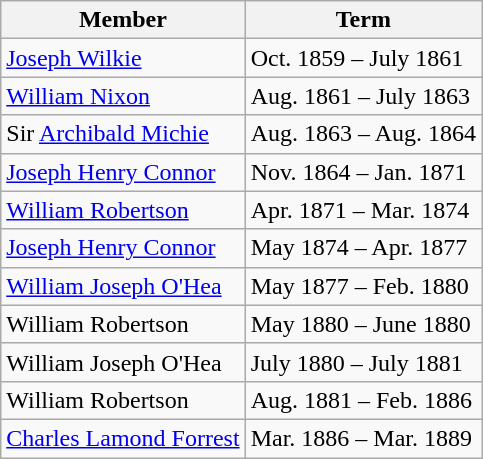<table class="wikitable">
<tr>
<th>Member</th>
<th>Term</th>
</tr>
<tr>
<td><a href='#'>Joseph Wilkie</a></td>
<td>Oct. 1859 – July 1861</td>
</tr>
<tr>
<td><a href='#'>William Nixon</a></td>
<td>Aug. 1861 – July 1863</td>
</tr>
<tr>
<td>Sir <a href='#'>Archibald Michie</a></td>
<td>Aug. 1863 – Aug. 1864</td>
</tr>
<tr>
<td><a href='#'>Joseph Henry Connor</a></td>
<td>Nov. 1864 – Jan. 1871</td>
</tr>
<tr>
<td><a href='#'>William Robertson</a></td>
<td>Apr. 1871 – Mar. 1874</td>
</tr>
<tr>
<td><a href='#'>Joseph Henry Connor</a></td>
<td>May 1874 – Apr. 1877</td>
</tr>
<tr>
<td><a href='#'>William Joseph O'Hea</a></td>
<td>May 1877 – Feb. 1880</td>
</tr>
<tr>
<td>William Robertson</td>
<td>May 1880 – June 1880</td>
</tr>
<tr>
<td>William Joseph O'Hea</td>
<td>July 1880 – July 1881</td>
</tr>
<tr>
<td>William Robertson</td>
<td>Aug. 1881 – Feb. 1886</td>
</tr>
<tr>
<td><a href='#'>Charles Lamond Forrest</a></td>
<td>Mar. 1886 – Mar. 1889</td>
</tr>
</table>
